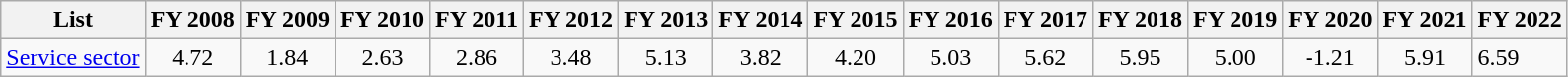<table class="wikitable">
<tr>
<th>List</th>
<th>FY 2008</th>
<th>FY 2009</th>
<th>FY 2010</th>
<th>FY 2011</th>
<th>FY 2012</th>
<th>FY 2013</th>
<th>FY 2014</th>
<th>FY 2015</th>
<th>FY 2016</th>
<th>FY 2017</th>
<th>FY 2018</th>
<th>FY 2019</th>
<th>FY 2020</th>
<th>FY 2021</th>
<th>FY 2022</th>
</tr>
<tr>
<td><a href='#'>Service sector</a></td>
<td style="text-align:center"> 4.72</td>
<td style="text-align:center"> 1.84</td>
<td style="text-align:center"> 2.63</td>
<td style="text-align:center"> 2.86</td>
<td style="text-align:center"> 3.48</td>
<td style="text-align:center"> 5.13</td>
<td style="text-align:center"> 3.82</td>
<td style="text-align:center"> 4.20</td>
<td style="text-align:center"> 5.03</td>
<td style="text-align:center"> 5.62</td>
<td style="text-align:center"> 5.95</td>
<td style="text-align:center"> 5.00</td>
<td style="text-align:center"> -1.21</td>
<td style="text-align:center"> 5.91</td>
<td>6.59</td>
</tr>
</table>
